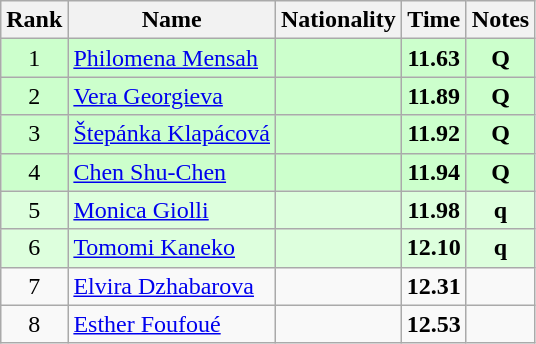<table class="wikitable sortable" style="text-align:center">
<tr>
<th>Rank</th>
<th>Name</th>
<th>Nationality</th>
<th>Time</th>
<th>Notes</th>
</tr>
<tr bgcolor=ccffcc>
<td>1</td>
<td align=left><a href='#'>Philomena Mensah</a></td>
<td align=left></td>
<td><strong>11.63</strong></td>
<td><strong>Q</strong></td>
</tr>
<tr bgcolor=ccffcc>
<td>2</td>
<td align=left><a href='#'>Vera Georgieva</a></td>
<td align=left></td>
<td><strong>11.89</strong></td>
<td><strong>Q</strong></td>
</tr>
<tr bgcolor=ccffcc>
<td>3</td>
<td align=left><a href='#'>Štepánka Klapácová</a></td>
<td align=left></td>
<td><strong>11.92</strong></td>
<td><strong>Q</strong></td>
</tr>
<tr bgcolor=ccffcc>
<td>4</td>
<td align=left><a href='#'>Chen Shu-Chen</a></td>
<td align=left></td>
<td><strong>11.94</strong></td>
<td><strong>Q</strong></td>
</tr>
<tr bgcolor=ddffdd>
<td>5</td>
<td align=left><a href='#'>Monica Giolli</a></td>
<td align=left></td>
<td><strong>11.98</strong></td>
<td><strong>q</strong></td>
</tr>
<tr bgcolor=ddffdd>
<td>6</td>
<td align=left><a href='#'>Tomomi Kaneko</a></td>
<td align=left></td>
<td><strong>12.10</strong></td>
<td><strong>q</strong></td>
</tr>
<tr>
<td>7</td>
<td align=left><a href='#'>Elvira Dzhabarova</a></td>
<td align=left></td>
<td><strong>12.31</strong></td>
<td></td>
</tr>
<tr>
<td>8</td>
<td align=left><a href='#'>Esther Foufoué</a></td>
<td align=left></td>
<td><strong>12.53</strong></td>
<td></td>
</tr>
</table>
